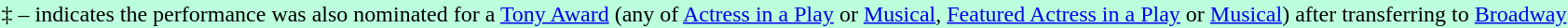<table style="wikitable">
<tr>
<td style="background: #bfd";">‡ – indicates the performance was also nominated for a <a href='#'>Tony Award</a> (any of <a href='#'>Actress in a Play</a> or <a href='#'>Musical</a>, <a href='#'>Featured Actress in a Play</a> or <a href='#'>Musical</a>) after transferring to <a href='#'>Broadway</a></td>
</tr>
</table>
